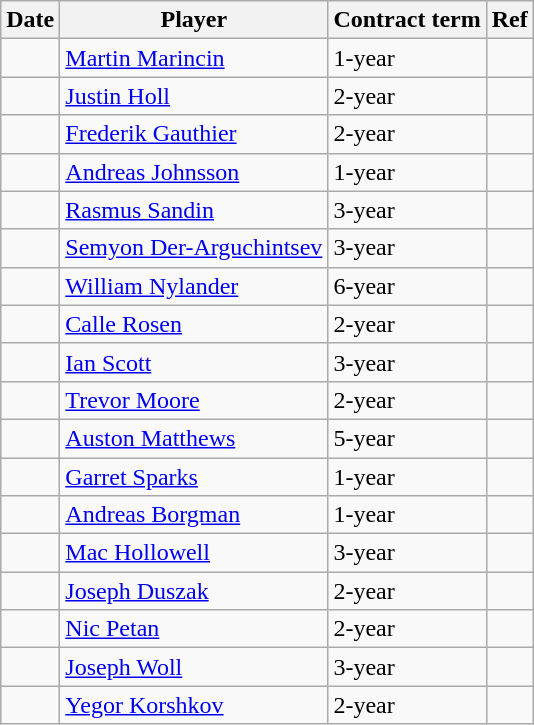<table class="wikitable">
<tr>
<th>Date</th>
<th>Player</th>
<th>Contract term</th>
<th>Ref</th>
</tr>
<tr>
<td></td>
<td><a href='#'>Martin Marincin</a></td>
<td>1-year</td>
<td></td>
</tr>
<tr>
<td></td>
<td><a href='#'>Justin Holl</a></td>
<td>2-year</td>
<td></td>
</tr>
<tr>
<td></td>
<td><a href='#'>Frederik Gauthier</a></td>
<td>2-year</td>
<td></td>
</tr>
<tr>
<td></td>
<td><a href='#'>Andreas Johnsson</a></td>
<td>1-year</td>
<td></td>
</tr>
<tr>
<td></td>
<td><a href='#'>Rasmus Sandin</a></td>
<td>3-year</td>
<td></td>
</tr>
<tr>
<td></td>
<td><a href='#'>Semyon Der-Arguchintsev</a></td>
<td>3-year</td>
<td></td>
</tr>
<tr>
<td></td>
<td><a href='#'>William Nylander</a></td>
<td>6-year</td>
<td></td>
</tr>
<tr>
<td></td>
<td><a href='#'>Calle Rosen</a></td>
<td>2-year</td>
<td></td>
</tr>
<tr>
<td></td>
<td><a href='#'>Ian Scott</a></td>
<td>3-year</td>
<td></td>
</tr>
<tr>
<td></td>
<td><a href='#'>Trevor Moore</a></td>
<td>2-year</td>
<td></td>
</tr>
<tr>
<td></td>
<td><a href='#'>Auston Matthews</a></td>
<td>5-year</td>
<td></td>
</tr>
<tr>
<td></td>
<td><a href='#'>Garret Sparks</a></td>
<td>1-year</td>
<td></td>
</tr>
<tr>
<td></td>
<td><a href='#'>Andreas Borgman</a></td>
<td>1-year</td>
<td></td>
</tr>
<tr>
<td></td>
<td><a href='#'>Mac Hollowell</a></td>
<td>3-year</td>
<td></td>
</tr>
<tr>
<td></td>
<td><a href='#'>Joseph Duszak</a></td>
<td>2-year</td>
<td></td>
</tr>
<tr>
<td></td>
<td><a href='#'>Nic Petan</a></td>
<td>2-year</td>
<td></td>
</tr>
<tr>
<td></td>
<td><a href='#'>Joseph Woll</a></td>
<td>3-year</td>
<td></td>
</tr>
<tr>
<td></td>
<td><a href='#'>Yegor Korshkov</a></td>
<td>2-year</td>
<td></td>
</tr>
</table>
